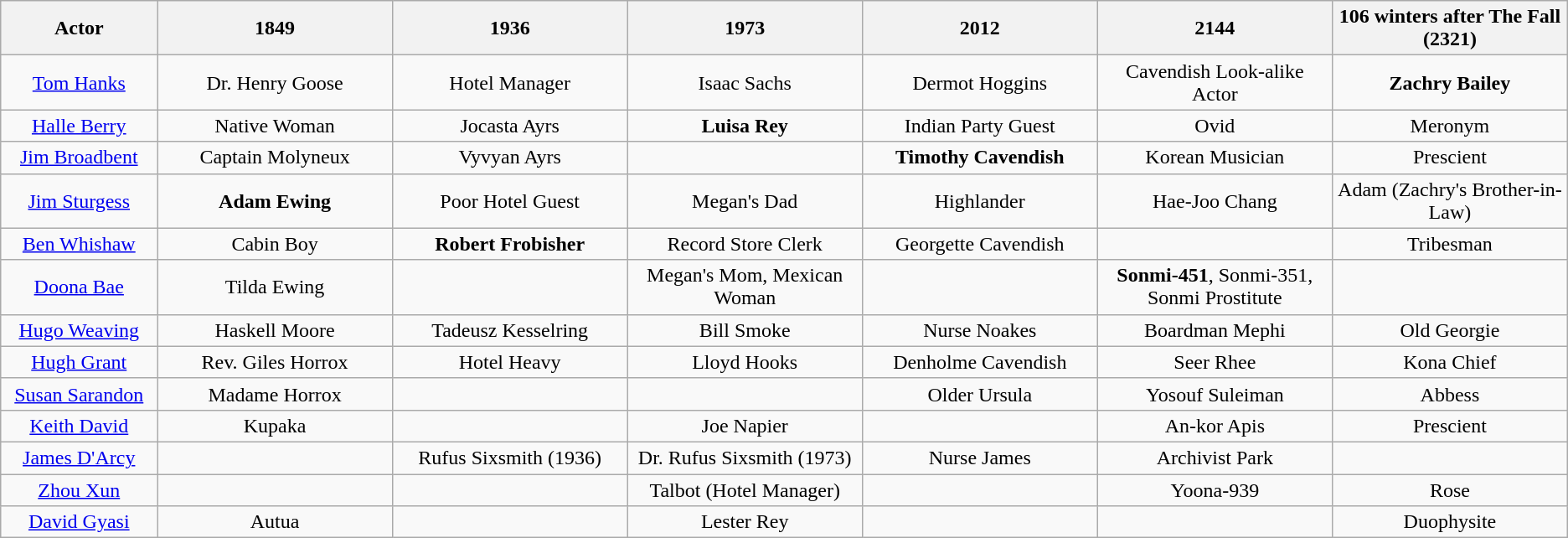<table class="wikitable" style="text-align: center;">
<tr>
<th style="width:10%;">Actor</th>
<th style="width:15%;">1849</th>
<th style="width:15%;">1936</th>
<th style="width:15%;">1973</th>
<th style="width:15%;">2012</th>
<th style="width:15%;">2144</th>
<th style="width:15%;">106 winters after The Fall (2321)</th>
</tr>
<tr>
<td><a href='#'>Tom Hanks</a></td>
<td>Dr. Henry Goose</td>
<td>Hotel Manager</td>
<td>Isaac Sachs</td>
<td>Dermot Hoggins</td>
<td>Cavendish Look-alike Actor</td>
<td><strong>Zachry Bailey</strong></td>
</tr>
<tr>
<td><a href='#'>Halle Berry</a></td>
<td>Native Woman</td>
<td>Jocasta Ayrs</td>
<td><strong>Luisa Rey</strong></td>
<td>Indian Party Guest</td>
<td>Ovid</td>
<td>Meronym</td>
</tr>
<tr>
<td><a href='#'>Jim Broadbent</a></td>
<td>Captain Molyneux</td>
<td>Vyvyan Ayrs</td>
<td></td>
<td><strong>Timothy Cavendish</strong></td>
<td>Korean Musician</td>
<td>Prescient</td>
</tr>
<tr>
<td><a href='#'>Jim Sturgess</a></td>
<td><strong>Adam Ewing</strong></td>
<td>Poor Hotel Guest</td>
<td>Megan's Dad</td>
<td>Highlander</td>
<td>Hae-Joo Chang</td>
<td>Adam (Zachry's Brother-in-Law)</td>
</tr>
<tr>
<td><a href='#'>Ben Whishaw</a></td>
<td>Cabin Boy</td>
<td><strong>Robert Frobisher</strong></td>
<td>Record Store Clerk</td>
<td>Georgette Cavendish</td>
<td></td>
<td>Tribesman</td>
</tr>
<tr>
<td><a href='#'>Doona Bae</a></td>
<td>Tilda Ewing</td>
<td></td>
<td>Megan's Mom, Mexican Woman</td>
<td></td>
<td><strong>Sonmi-451</strong>, Sonmi-351, Sonmi Prostitute</td>
<td></td>
</tr>
<tr>
<td><a href='#'>Hugo Weaving</a></td>
<td>Haskell Moore</td>
<td>Tadeusz Kesselring</td>
<td>Bill Smoke</td>
<td>Nurse Noakes</td>
<td>Boardman Mephi</td>
<td>Old Georgie</td>
</tr>
<tr>
<td><a href='#'>Hugh Grant</a></td>
<td>Rev. Giles Horrox</td>
<td>Hotel Heavy</td>
<td>Lloyd Hooks</td>
<td>Denholme Cavendish</td>
<td>Seer Rhee</td>
<td>Kona Chief</td>
</tr>
<tr>
<td><a href='#'>Susan Sarandon</a></td>
<td>Madame Horrox</td>
<td></td>
<td></td>
<td>Older Ursula</td>
<td>Yosouf Suleiman</td>
<td>Abbess</td>
</tr>
<tr>
<td><a href='#'>Keith David</a></td>
<td>Kupaka</td>
<td></td>
<td>Joe Napier</td>
<td></td>
<td>An-kor Apis</td>
<td>Prescient</td>
</tr>
<tr>
<td><a href='#'>James D'Arcy</a></td>
<td></td>
<td>Rufus Sixsmith (1936)</td>
<td>Dr. Rufus Sixsmith (1973)</td>
<td>Nurse James</td>
<td>Archivist Park</td>
<td></td>
</tr>
<tr>
<td><a href='#'>Zhou Xun</a></td>
<td></td>
<td></td>
<td>Talbot (Hotel Manager)</td>
<td></td>
<td>Yoona-939</td>
<td>Rose</td>
</tr>
<tr>
<td><a href='#'>David Gyasi</a></td>
<td>Autua</td>
<td></td>
<td>Lester Rey</td>
<td></td>
<td></td>
<td>Duophysite</td>
</tr>
</table>
